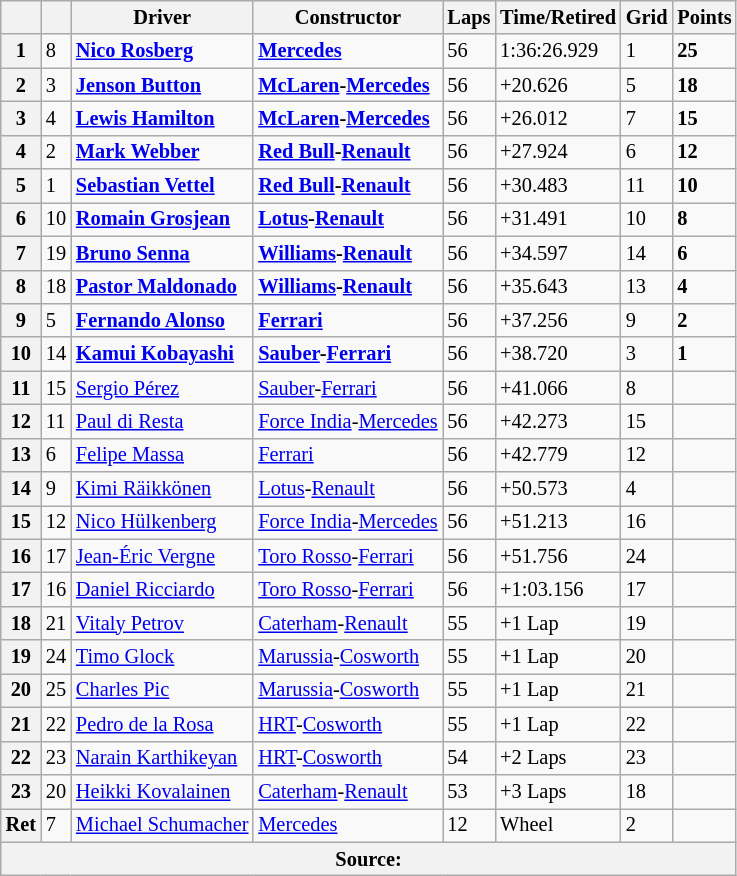<table class="wikitable" style="font-size: 85%">
<tr>
<th></th>
<th></th>
<th>Driver</th>
<th>Constructor</th>
<th>Laps</th>
<th>Time/Retired</th>
<th>Grid</th>
<th>Points</th>
</tr>
<tr>
<th>1</th>
<td>8</td>
<td> <strong><a href='#'>Nico Rosberg</a></strong></td>
<td><strong><a href='#'>Mercedes</a></strong></td>
<td>56</td>
<td>1:36:26.929</td>
<td>1</td>
<td><strong>25</strong></td>
</tr>
<tr>
<th>2</th>
<td>3</td>
<td> <strong><a href='#'>Jenson Button</a></strong></td>
<td><strong><a href='#'>McLaren</a>-<a href='#'>Mercedes</a></strong></td>
<td>56</td>
<td>+20.626</td>
<td>5</td>
<td><strong>18</strong></td>
</tr>
<tr>
<th>3</th>
<td>4</td>
<td> <strong><a href='#'>Lewis Hamilton</a></strong></td>
<td><strong><a href='#'>McLaren</a>-<a href='#'>Mercedes</a></strong></td>
<td>56</td>
<td>+26.012</td>
<td>7</td>
<td><strong>15</strong></td>
</tr>
<tr>
<th>4</th>
<td>2</td>
<td> <strong><a href='#'>Mark Webber</a></strong></td>
<td><strong><a href='#'>Red Bull</a>-<a href='#'>Renault</a></strong></td>
<td>56</td>
<td>+27.924</td>
<td>6</td>
<td><strong>12</strong></td>
</tr>
<tr>
<th>5</th>
<td>1</td>
<td> <strong><a href='#'>Sebastian Vettel</a></strong></td>
<td><strong><a href='#'>Red Bull</a>-<a href='#'>Renault</a></strong></td>
<td>56</td>
<td>+30.483</td>
<td>11</td>
<td><strong>10</strong></td>
</tr>
<tr>
<th>6</th>
<td>10</td>
<td> <strong><a href='#'>Romain Grosjean</a></strong></td>
<td><strong><a href='#'>Lotus</a>-<a href='#'>Renault</a></strong></td>
<td>56</td>
<td>+31.491</td>
<td>10</td>
<td><strong>8</strong></td>
</tr>
<tr>
<th>7</th>
<td>19</td>
<td> <strong><a href='#'>Bruno Senna</a></strong></td>
<td><strong><a href='#'>Williams</a>-<a href='#'>Renault</a></strong></td>
<td>56</td>
<td>+34.597</td>
<td>14</td>
<td><strong>6</strong></td>
</tr>
<tr>
<th>8</th>
<td>18</td>
<td> <strong><a href='#'>Pastor Maldonado</a></strong></td>
<td><strong><a href='#'>Williams</a>-<a href='#'>Renault</a></strong></td>
<td>56</td>
<td>+35.643</td>
<td>13</td>
<td><strong>4</strong></td>
</tr>
<tr>
<th>9</th>
<td>5</td>
<td> <strong><a href='#'>Fernando Alonso</a></strong></td>
<td><strong><a href='#'>Ferrari</a></strong></td>
<td>56</td>
<td>+37.256</td>
<td>9</td>
<td><strong>2</strong></td>
</tr>
<tr>
<th>10</th>
<td>14</td>
<td> <strong><a href='#'>Kamui Kobayashi</a></strong></td>
<td><strong><a href='#'>Sauber</a>-<a href='#'>Ferrari</a></strong></td>
<td>56</td>
<td>+38.720</td>
<td>3</td>
<td><strong>1</strong></td>
</tr>
<tr>
<th>11</th>
<td>15</td>
<td> <a href='#'>Sergio Pérez</a></td>
<td><a href='#'>Sauber</a>-<a href='#'>Ferrari</a></td>
<td>56</td>
<td>+41.066</td>
<td>8</td>
<td></td>
</tr>
<tr>
<th>12</th>
<td>11</td>
<td> <a href='#'>Paul di Resta</a></td>
<td><a href='#'>Force India</a>-<a href='#'>Mercedes</a></td>
<td>56</td>
<td>+42.273</td>
<td>15</td>
<td></td>
</tr>
<tr>
<th>13</th>
<td>6</td>
<td> <a href='#'>Felipe Massa</a></td>
<td><a href='#'>Ferrari</a></td>
<td>56</td>
<td>+42.779</td>
<td>12</td>
<td></td>
</tr>
<tr>
<th>14</th>
<td>9</td>
<td> <a href='#'>Kimi Räikkönen</a></td>
<td><a href='#'>Lotus</a>-<a href='#'>Renault</a></td>
<td>56</td>
<td>+50.573</td>
<td>4</td>
<td></td>
</tr>
<tr>
<th>15</th>
<td>12</td>
<td> <a href='#'>Nico Hülkenberg</a></td>
<td><a href='#'>Force India</a>-<a href='#'>Mercedes</a></td>
<td>56</td>
<td>+51.213</td>
<td>16</td>
<td></td>
</tr>
<tr>
<th>16</th>
<td>17</td>
<td> <a href='#'>Jean-Éric Vergne</a></td>
<td><a href='#'>Toro Rosso</a>-<a href='#'>Ferrari</a></td>
<td>56</td>
<td>+51.756</td>
<td>24</td>
<td></td>
</tr>
<tr>
<th>17</th>
<td>16</td>
<td> <a href='#'>Daniel Ricciardo</a></td>
<td><a href='#'>Toro Rosso</a>-<a href='#'>Ferrari</a></td>
<td>56</td>
<td>+1:03.156</td>
<td>17</td>
<td></td>
</tr>
<tr>
<th>18</th>
<td>21</td>
<td> <a href='#'>Vitaly Petrov</a></td>
<td><a href='#'>Caterham</a>-<a href='#'>Renault</a></td>
<td>55</td>
<td>+1 Lap</td>
<td>19</td>
<td></td>
</tr>
<tr>
<th>19</th>
<td>24</td>
<td> <a href='#'>Timo Glock</a></td>
<td><a href='#'>Marussia</a>-<a href='#'>Cosworth</a></td>
<td>55</td>
<td>+1 Lap</td>
<td>20</td>
<td></td>
</tr>
<tr>
<th>20</th>
<td>25</td>
<td> <a href='#'>Charles Pic</a></td>
<td><a href='#'>Marussia</a>-<a href='#'>Cosworth</a></td>
<td>55</td>
<td>+1 Lap</td>
<td>21</td>
<td></td>
</tr>
<tr>
<th>21</th>
<td>22</td>
<td> <a href='#'>Pedro de la Rosa</a></td>
<td><a href='#'>HRT</a>-<a href='#'>Cosworth</a></td>
<td>55</td>
<td>+1 Lap</td>
<td>22</td>
<td></td>
</tr>
<tr>
<th>22</th>
<td>23</td>
<td> <a href='#'>Narain Karthikeyan</a></td>
<td><a href='#'>HRT</a>-<a href='#'>Cosworth</a></td>
<td>54</td>
<td>+2 Laps</td>
<td>23</td>
<td></td>
</tr>
<tr>
<th>23</th>
<td>20</td>
<td> <a href='#'>Heikki Kovalainen</a></td>
<td><a href='#'>Caterham</a>-<a href='#'>Renault</a></td>
<td>53</td>
<td>+3 Laps</td>
<td>18</td>
<td></td>
</tr>
<tr>
<th>Ret</th>
<td>7</td>
<td> <a href='#'>Michael Schumacher</a></td>
<td><a href='#'>Mercedes</a></td>
<td>12</td>
<td>Wheel</td>
<td>2</td>
<td></td>
</tr>
<tr>
<th colspan=8>Source:</th>
</tr>
</table>
